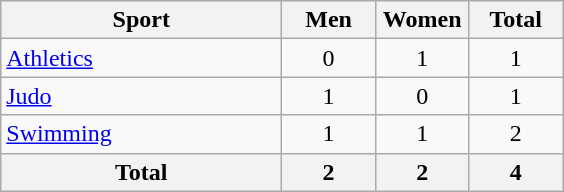<table class="wikitable sortable" style="text-align:center;">
<tr>
<th width=180>Sport</th>
<th width=55>Men</th>
<th width=55>Women</th>
<th width=55>Total</th>
</tr>
<tr>
<td align=left><a href='#'>Athletics</a></td>
<td>0</td>
<td>1</td>
<td>1</td>
</tr>
<tr>
<td align=left><a href='#'>Judo</a></td>
<td>1</td>
<td>0</td>
<td>1</td>
</tr>
<tr>
<td align=left><a href='#'>Swimming</a></td>
<td>1</td>
<td>1</td>
<td>2</td>
</tr>
<tr>
<th>Total</th>
<th>2</th>
<th>2</th>
<th>4</th>
</tr>
</table>
